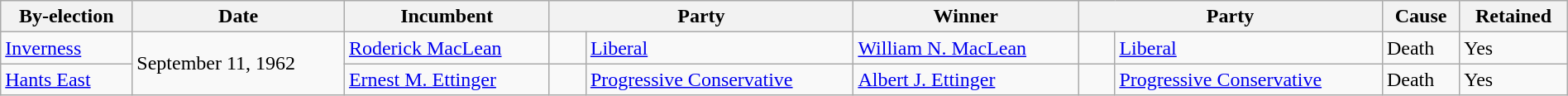<table class=wikitable style="width:100%">
<tr>
<th>By-election</th>
<th>Date</th>
<th>Incumbent</th>
<th colspan=2>Party</th>
<th>Winner</th>
<th colspan=2>Party</th>
<th>Cause</th>
<th>Retained</th>
</tr>
<tr>
<td><a href='#'>Inverness</a></td>
<td rowspan="2">September 11, 1962</td>
<td><a href='#'>Roderick MacLean</a></td>
<td>    </td>
<td><a href='#'>Liberal</a></td>
<td><a href='#'>William N. MacLean</a></td>
<td>    </td>
<td><a href='#'>Liberal</a></td>
<td>Death</td>
<td>Yes</td>
</tr>
<tr>
<td><a href='#'>Hants East</a></td>
<td><a href='#'>Ernest M. Ettinger</a></td>
<td>    </td>
<td><a href='#'>Progressive Conservative</a></td>
<td><a href='#'>Albert J. Ettinger</a></td>
<td>    </td>
<td><a href='#'>Progressive Conservative</a></td>
<td>Death</td>
<td>Yes</td>
</tr>
</table>
